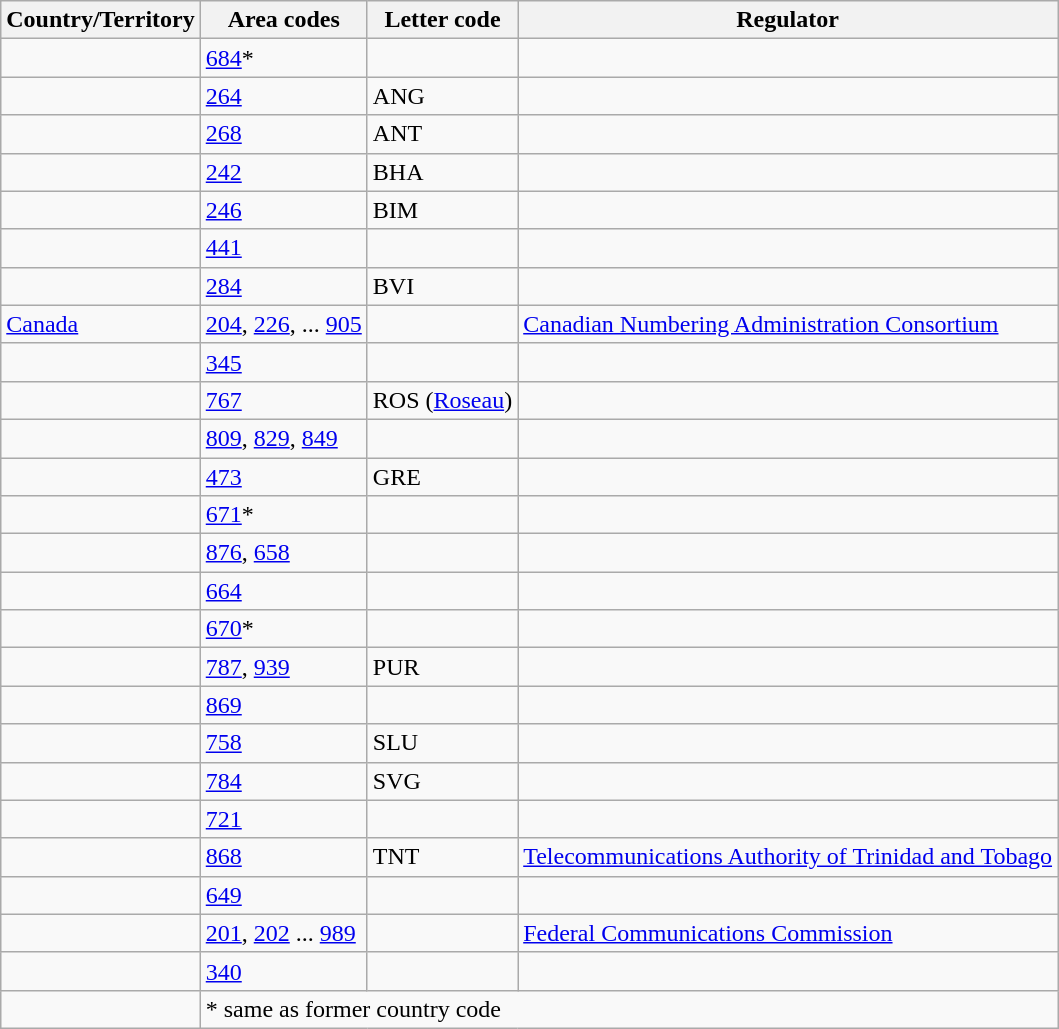<table class="wikitable sortable sticky-header-multi">
<tr>
<th>Country/Territory</th>
<th>Area codes</th>
<th>Letter code</th>
<th>Regulator</th>
</tr>
<tr>
<td></td>
<td><a href='#'>684</a>*</td>
<td></td>
<td></td>
</tr>
<tr>
<td></td>
<td><a href='#'>264</a></td>
<td>ANG</td>
<td></td>
</tr>
<tr>
<td></td>
<td><a href='#'>268</a></td>
<td>ANT</td>
<td> </td>
</tr>
<tr>
<td></td>
<td><a href='#'>242</a></td>
<td>BHA</td>
<td></td>
</tr>
<tr>
<td></td>
<td><a href='#'>246</a></td>
<td>BIM</td>
<td></td>
</tr>
<tr>
<td></td>
<td><a href='#'>441</a></td>
<td></td>
<td></td>
</tr>
<tr>
<td></td>
<td><a href='#'>284</a></td>
<td>BVI</td>
<td></td>
</tr>
<tr>
<td> <a href='#'>Canada</a></td>
<td><a href='#'>204</a>, <a href='#'>226</a>, ... <a href='#'>905</a></td>
<td></td>
<td><a href='#'>Canadian Numbering Administration Consortium</a></td>
</tr>
<tr>
<td></td>
<td><a href='#'>345</a></td>
<td></td>
<td></td>
</tr>
<tr>
<td></td>
<td><a href='#'>767</a></td>
<td>ROS (<a href='#'>Roseau</a>)</td>
<td></td>
</tr>
<tr>
<td></td>
<td><a href='#'>809</a>, <a href='#'>829</a>, <a href='#'>849</a></td>
<td></td>
<td></td>
</tr>
<tr>
<td></td>
<td><a href='#'>473</a></td>
<td>GRE</td>
<td></td>
</tr>
<tr>
<td></td>
<td><a href='#'>671</a>*</td>
<td></td>
<td></td>
</tr>
<tr>
<td></td>
<td><a href='#'>876</a>, <a href='#'>658</a></td>
<td></td>
<td></td>
</tr>
<tr>
<td></td>
<td><a href='#'>664</a></td>
<td></td>
<td></td>
</tr>
<tr>
<td></td>
<td><a href='#'>670</a>*</td>
<td></td>
<td></td>
</tr>
<tr>
<td></td>
<td><a href='#'>787</a>, <a href='#'>939</a></td>
<td>PUR</td>
<td></td>
</tr>
<tr>
<td></td>
<td><a href='#'>869</a></td>
<td></td>
<td></td>
</tr>
<tr>
<td></td>
<td><a href='#'>758</a></td>
<td>SLU</td>
<td></td>
</tr>
<tr>
<td></td>
<td><a href='#'>784</a></td>
<td>SVG</td>
<td></td>
</tr>
<tr>
<td></td>
<td><a href='#'>721</a></td>
<td></td>
<td></td>
</tr>
<tr>
<td></td>
<td><a href='#'>868</a></td>
<td>TNT</td>
<td><a href='#'>Telecommunications Authority of Trinidad and Tobago</a></td>
</tr>
<tr>
<td></td>
<td><a href='#'>649</a></td>
<td></td>
<td></td>
</tr>
<tr>
<td></td>
<td><a href='#'>201</a>, <a href='#'>202</a> ... <a href='#'>989</a></td>
<td></td>
<td><a href='#'>Federal Communications Commission</a></td>
</tr>
<tr>
<td></td>
<td><a href='#'>340</a></td>
<td></td>
<td></td>
</tr>
<tr>
<td></td>
<td colspan=3 style="text-align:left;">* same as former country code</td>
</tr>
</table>
